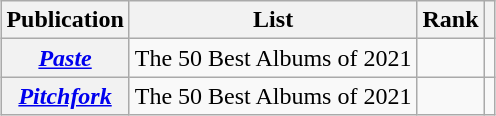<table class="wikitable sortable plainrowheaders" style="margin-left: auto; margin-right: auto; border: none;">
<tr>
<th scope="col">Publication</th>
<th scope="col" class="unsortable">List</th>
<th scope="col" data-sort-type="number">Rank</th>
<th scope="col" class="unsortable"></th>
</tr>
<tr>
<th scope="row"><em><a href='#'>Paste</a></em></th>
<td>The 50 Best Albums of 2021</td>
<td></td>
<td></td>
</tr>
<tr>
<th scope="row"><em><a href='#'>Pitchfork</a></em></th>
<td>The 50 Best Albums of 2021</td>
<td></td>
<td></td>
</tr>
</table>
